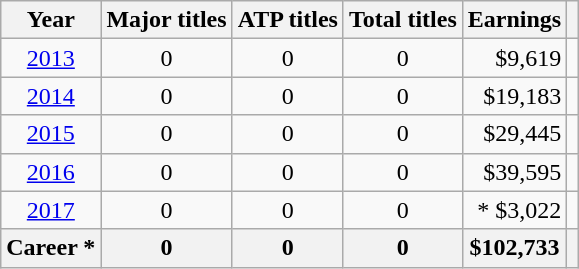<table class="sortable wikitable" style=text-align:center>
<tr>
<th scope="col">Year</th>
<th scope="col">Major titles</th>
<th scope="col">ATP titles</th>
<th scope="col">Total titles</th>
<th scope="col">Earnings</th>
<th scope="col" class="unsortable"></th>
</tr>
<tr>
<td><a href='#'>2013</a></td>
<td>0</td>
<td>0</td>
<td>0</td>
<td align=right>$9,619</td>
<td></td>
</tr>
<tr>
<td><a href='#'>2014</a></td>
<td>0</td>
<td>0</td>
<td>0</td>
<td align=right>$19,183</td>
<td></td>
</tr>
<tr>
<td><a href='#'>2015</a></td>
<td>0</td>
<td>0</td>
<td>0</td>
<td align=right>$29,445</td>
<td></td>
</tr>
<tr>
<td><a href='#'>2016</a></td>
<td>0</td>
<td>0</td>
<td>0</td>
<td align=right>$39,595</td>
<td></td>
</tr>
<tr>
<td><a href='#'>2017</a></td>
<td>0</td>
<td>0</td>
<td>0</td>
<td align=right>* $3,022</td>
<td></td>
</tr>
<tr>
<th>Career *</th>
<th>0</th>
<th>0</th>
<th>0</th>
<th align=right>$102,733</th>
<th></th>
</tr>
</table>
